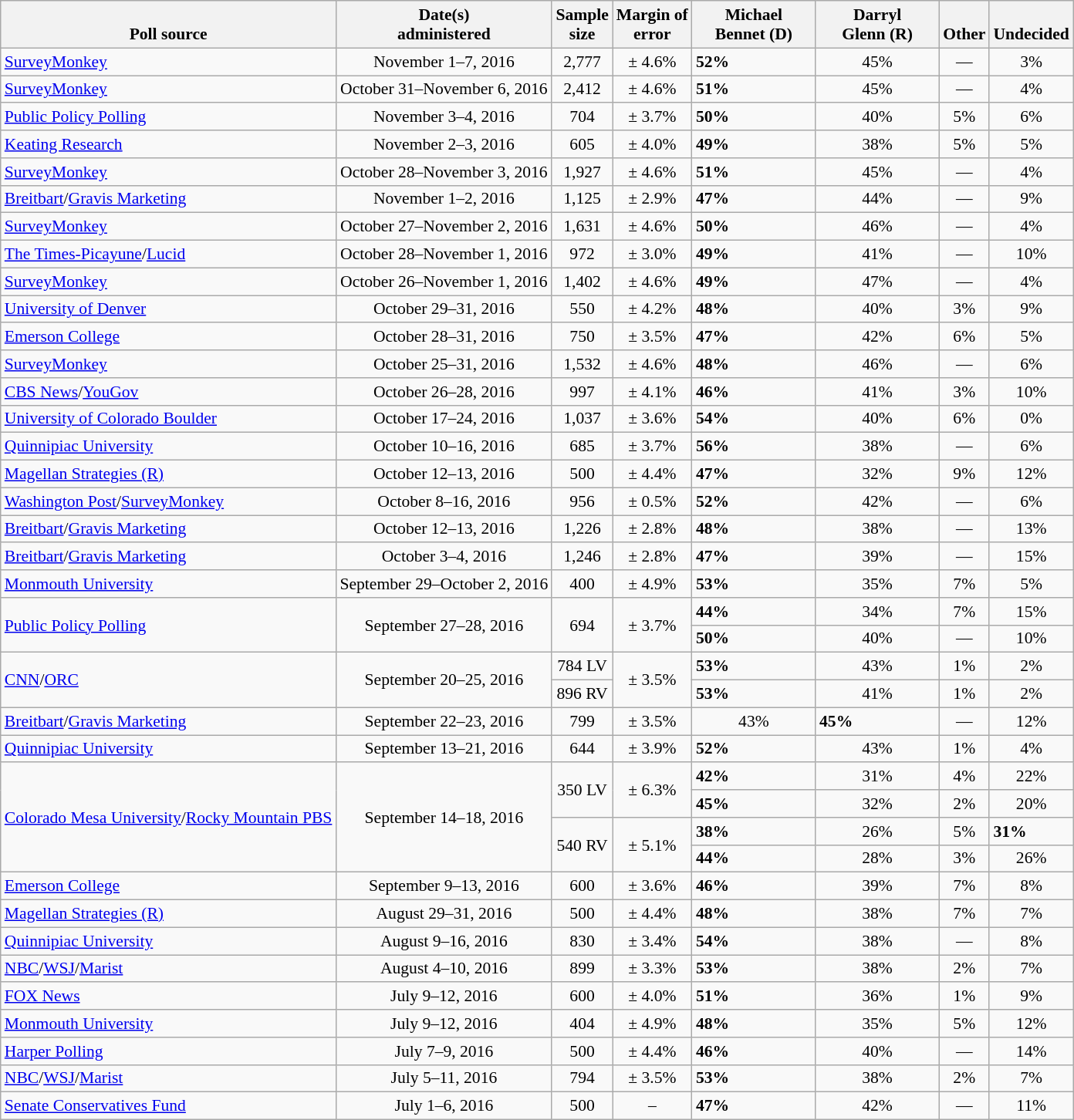<table class="wikitable" style="font-size:90%;">
<tr valign= bottom>
<th>Poll source</th>
<th>Date(s)<br>administered</th>
<th>Sample<br>size</th>
<th>Margin of<br>error</th>
<th style="width:100px;">Michael<br>Bennet (D)</th>
<th style="width:100px;">Darryl<br>Glenn (R)</th>
<th>Other</th>
<th>Undecided</th>
</tr>
<tr>
<td><a href='#'>SurveyMonkey</a></td>
<td align=center>November 1–7, 2016</td>
<td align=center>2,777</td>
<td align=center>± 4.6%</td>
<td><strong>52%</strong></td>
<td align=center>45%</td>
<td align=center>—</td>
<td align=center>3%</td>
</tr>
<tr>
<td><a href='#'>SurveyMonkey</a></td>
<td align=center>October 31–November 6, 2016</td>
<td align=center>2,412</td>
<td align=center>± 4.6%</td>
<td><strong>51%</strong></td>
<td align=center>45%</td>
<td align=center>—</td>
<td align=center>4%</td>
</tr>
<tr>
<td><a href='#'>Public Policy Polling</a></td>
<td align=center>November 3–4, 2016</td>
<td align=center>704</td>
<td align=center>± 3.7%</td>
<td><strong>50%</strong></td>
<td align=center>40%</td>
<td align=center>5%</td>
<td align=center>6%</td>
</tr>
<tr>
<td><a href='#'>Keating Research</a></td>
<td align=center>November 2–3, 2016</td>
<td align=center>605</td>
<td align=center>± 4.0%</td>
<td><strong>49%</strong></td>
<td align=center>38%</td>
<td align=center>5%</td>
<td align=center>5%</td>
</tr>
<tr>
<td><a href='#'>SurveyMonkey</a></td>
<td align=center>October 28–November 3, 2016</td>
<td align=center>1,927</td>
<td align=center>± 4.6%</td>
<td><strong>51%</strong></td>
<td align=center>45%</td>
<td align=center>—</td>
<td align=center>4%</td>
</tr>
<tr>
<td><a href='#'>Breitbart</a>/<a href='#'>Gravis Marketing</a></td>
<td align=center>November 1–2, 2016</td>
<td align=center>1,125</td>
<td align=center>± 2.9%</td>
<td><strong>47%</strong></td>
<td align=center>44%</td>
<td align=center>—</td>
<td align=center>9%</td>
</tr>
<tr>
<td><a href='#'>SurveyMonkey</a></td>
<td align=center>October 27–November 2, 2016</td>
<td align=center>1,631</td>
<td align=center>± 4.6%</td>
<td><strong>50%</strong></td>
<td align=center>46%</td>
<td align=center>—</td>
<td align=center>4%</td>
</tr>
<tr>
<td><a href='#'>The Times-Picayune</a>/<a href='#'>Lucid</a></td>
<td align=center>October 28–November 1, 2016</td>
<td align=center>972</td>
<td align=center>± 3.0%</td>
<td><strong>49%</strong></td>
<td align=center>41%</td>
<td align=center>—</td>
<td align=center>10%</td>
</tr>
<tr>
<td><a href='#'>SurveyMonkey</a></td>
<td align=center>October 26–November 1, 2016</td>
<td align=center>1,402</td>
<td align=center>± 4.6%</td>
<td><strong>49%</strong></td>
<td align=center>47%</td>
<td align=center>—</td>
<td align=center>4%</td>
</tr>
<tr>
<td><a href='#'>University of Denver</a></td>
<td align=center>October 29–31, 2016</td>
<td align=center>550</td>
<td align=center>± 4.2%</td>
<td><strong>48%</strong></td>
<td align=center>40%</td>
<td align=center>3%</td>
<td align=center>9%</td>
</tr>
<tr>
<td><a href='#'>Emerson College</a></td>
<td align=center>October 28–31, 2016</td>
<td align=center>750</td>
<td align=center>± 3.5%</td>
<td><strong>47%</strong></td>
<td align=center>42%</td>
<td align=center>6%</td>
<td align=center>5%</td>
</tr>
<tr>
<td><a href='#'>SurveyMonkey</a></td>
<td align=center>October 25–31, 2016</td>
<td align=center>1,532</td>
<td align=center>± 4.6%</td>
<td><strong>48%</strong></td>
<td align=center>46%</td>
<td align=center>—</td>
<td align=center>6%</td>
</tr>
<tr>
<td><a href='#'>CBS News</a>/<a href='#'>YouGov</a></td>
<td align=center>October 26–28, 2016</td>
<td align=center>997</td>
<td align=center>± 4.1%</td>
<td><strong>46%</strong></td>
<td align=center>41%</td>
<td align=center>3%</td>
<td align=center>10%</td>
</tr>
<tr>
<td><a href='#'>University of Colorado Boulder</a></td>
<td align=center>October 17–24, 2016</td>
<td align=center>1,037</td>
<td align=center>± 3.6%</td>
<td><strong>54%</strong></td>
<td align=center>40%</td>
<td align=center>6%</td>
<td align=center>0%</td>
</tr>
<tr>
<td><a href='#'>Quinnipiac University</a></td>
<td align=center>October 10–16, 2016</td>
<td align=center>685</td>
<td align=center>± 3.7%</td>
<td><strong>56%</strong></td>
<td align=center>38%</td>
<td align=center>—</td>
<td align=center>6%</td>
</tr>
<tr>
<td><a href='#'>Magellan Strategies (R)</a></td>
<td align=center>October 12–13, 2016</td>
<td align=center>500</td>
<td align=center>± 4.4%</td>
<td><strong>47%</strong></td>
<td align=center>32%</td>
<td align=center>9%</td>
<td align=center>12%</td>
</tr>
<tr>
<td><a href='#'>Washington Post</a>/<a href='#'>SurveyMonkey</a></td>
<td align=center>October 8–16, 2016</td>
<td align=center>956</td>
<td align=center>± 0.5%</td>
<td><strong>52%</strong></td>
<td align=center>42%</td>
<td align=center>—</td>
<td align=center>6%</td>
</tr>
<tr>
<td><a href='#'>Breitbart</a>/<a href='#'>Gravis Marketing</a></td>
<td align=center>October 12–13, 2016</td>
<td align=center>1,226</td>
<td align=center>± 2.8%</td>
<td><strong>48%</strong></td>
<td align=center>38%</td>
<td align=center>—</td>
<td align=center>13%</td>
</tr>
<tr>
<td><a href='#'>Breitbart</a>/<a href='#'>Gravis Marketing</a></td>
<td align=center>October 3–4, 2016</td>
<td align=center>1,246</td>
<td align=center>± 2.8%</td>
<td><strong>47%</strong></td>
<td align=center>39%</td>
<td align=center>—</td>
<td align=center>15%</td>
</tr>
<tr>
<td><a href='#'>Monmouth University</a></td>
<td align=center>September 29–October 2, 2016</td>
<td align=center>400</td>
<td align=center>± 4.9%</td>
<td><strong>53%</strong></td>
<td align=center>35%</td>
<td align=center>7%</td>
<td align=center>5%</td>
</tr>
<tr>
<td rowspan=2><a href='#'>Public Policy Polling</a></td>
<td rowspan=2 align=center>September 27–28, 2016</td>
<td rowspan=2 align=center>694</td>
<td rowspan=2 align=center>± 3.7%</td>
<td><strong>44%</strong></td>
<td align=center>34%</td>
<td align=center>7%</td>
<td align=center>15%</td>
</tr>
<tr>
<td><strong>50%</strong></td>
<td align=center>40%</td>
<td align=center>—</td>
<td align=center>10%</td>
</tr>
<tr>
<td rowspan=2><a href='#'>CNN</a>/<a href='#'>ORC</a></td>
<td align=center rowspan=2>September 20–25, 2016</td>
<td align=center>784 LV</td>
<td align=center rowspan=2>± 3.5%</td>
<td><strong>53%</strong></td>
<td align=center>43%</td>
<td align=center>1%</td>
<td align=center>2%</td>
</tr>
<tr>
<td align=center>896 RV</td>
<td><strong>53%</strong></td>
<td align=center>41%</td>
<td align=center>1%</td>
<td align=center>2%</td>
</tr>
<tr>
<td><a href='#'>Breitbart</a>/<a href='#'>Gravis Marketing</a></td>
<td align=center>September 22–23, 2016</td>
<td align=center>799</td>
<td align=center>± 3.5%</td>
<td align=center>43%</td>
<td><strong>45%</strong></td>
<td align=center>—</td>
<td align=center>12%</td>
</tr>
<tr>
<td><a href='#'>Quinnipiac University</a></td>
<td align=center>September 13–21, 2016</td>
<td align=center>644</td>
<td align=center>± 3.9%</td>
<td><strong>52%</strong></td>
<td align=center>43%</td>
<td align=center>1%</td>
<td align=center>4%</td>
</tr>
<tr>
<td rowspan=4><a href='#'>Colorado Mesa University</a>/<a href='#'>Rocky Mountain PBS</a></td>
<td rowspan=4 align=center>September 14–18, 2016</td>
<td rowspan=2 align=center>350 LV</td>
<td rowspan=2 align=center>± 6.3%</td>
<td><strong>42%</strong></td>
<td align=center>31%</td>
<td align=center>4%</td>
<td align=center>22%</td>
</tr>
<tr>
<td><strong>45%</strong></td>
<td align=center>32%</td>
<td align=center>2%</td>
<td align=center>20%</td>
</tr>
<tr>
<td rowspan=2 align=center>540 RV</td>
<td rowspan=2 align=center>± 5.1%</td>
<td><strong>38%</strong></td>
<td align=center>26%</td>
<td align=center>5%</td>
<td><strong>31%</strong></td>
</tr>
<tr>
<td><strong>44%</strong></td>
<td align=center>28%</td>
<td align=center>3%</td>
<td align=center>26%</td>
</tr>
<tr>
<td><a href='#'>Emerson College</a></td>
<td align=center>September 9–13, 2016</td>
<td align=center>600</td>
<td align=center>± 3.6%</td>
<td><strong>46%</strong></td>
<td align=center>39%</td>
<td align=center>7%</td>
<td align=center>8%</td>
</tr>
<tr>
<td><a href='#'>Magellan Strategies (R)</a></td>
<td align=center>August 29–31, 2016</td>
<td align=center>500</td>
<td align=center>± 4.4%</td>
<td><strong>48%</strong></td>
<td align=center>38%</td>
<td align=center>7%</td>
<td align=center>7%</td>
</tr>
<tr>
<td><a href='#'>Quinnipiac University</a></td>
<td align=center>August 9–16, 2016</td>
<td align=center>830</td>
<td align=center>± 3.4%</td>
<td><strong>54%</strong></td>
<td align=center>38%</td>
<td align=center>—</td>
<td align=center>8%</td>
</tr>
<tr>
<td><a href='#'>NBC</a>/<a href='#'>WSJ</a>/<a href='#'>Marist</a></td>
<td align=center>August 4–10, 2016</td>
<td align=center>899</td>
<td align=center>± 3.3%</td>
<td><strong>53%</strong></td>
<td align=center>38%</td>
<td align=center>2%</td>
<td align=center>7%</td>
</tr>
<tr>
<td><a href='#'>FOX News</a></td>
<td align=center>July 9–12, 2016</td>
<td align=center>600</td>
<td align=center>± 4.0%</td>
<td><strong>51%</strong></td>
<td align=center>36%</td>
<td align=center>1%</td>
<td align=center>9%</td>
</tr>
<tr>
<td><a href='#'>Monmouth University</a></td>
<td align=center>July 9–12, 2016</td>
<td align=center>404</td>
<td align=center>± 4.9%</td>
<td><strong>48%</strong></td>
<td align=center>35%</td>
<td align=center>5%</td>
<td align=center>12%</td>
</tr>
<tr>
<td><a href='#'>Harper Polling</a></td>
<td align=center>July 7–9, 2016</td>
<td align=center>500</td>
<td align=center>± 4.4%</td>
<td><strong>46%</strong></td>
<td align=center>40%</td>
<td align=center>—</td>
<td align=center>14%</td>
</tr>
<tr>
<td><a href='#'>NBC</a>/<a href='#'>WSJ</a>/<a href='#'>Marist</a></td>
<td align=center>July 5–11, 2016</td>
<td align=center>794</td>
<td align=center>± 3.5%</td>
<td><strong>53%</strong></td>
<td align=center>38%</td>
<td align=center>2%</td>
<td align=center>7%</td>
</tr>
<tr>
<td><a href='#'>Senate Conservatives Fund</a></td>
<td align=center>July 1–6, 2016</td>
<td align=center>500</td>
<td align=center>–</td>
<td><strong>47%</strong></td>
<td align=center>42%</td>
<td align=center>—</td>
<td align=center>11%</td>
</tr>
</table>
